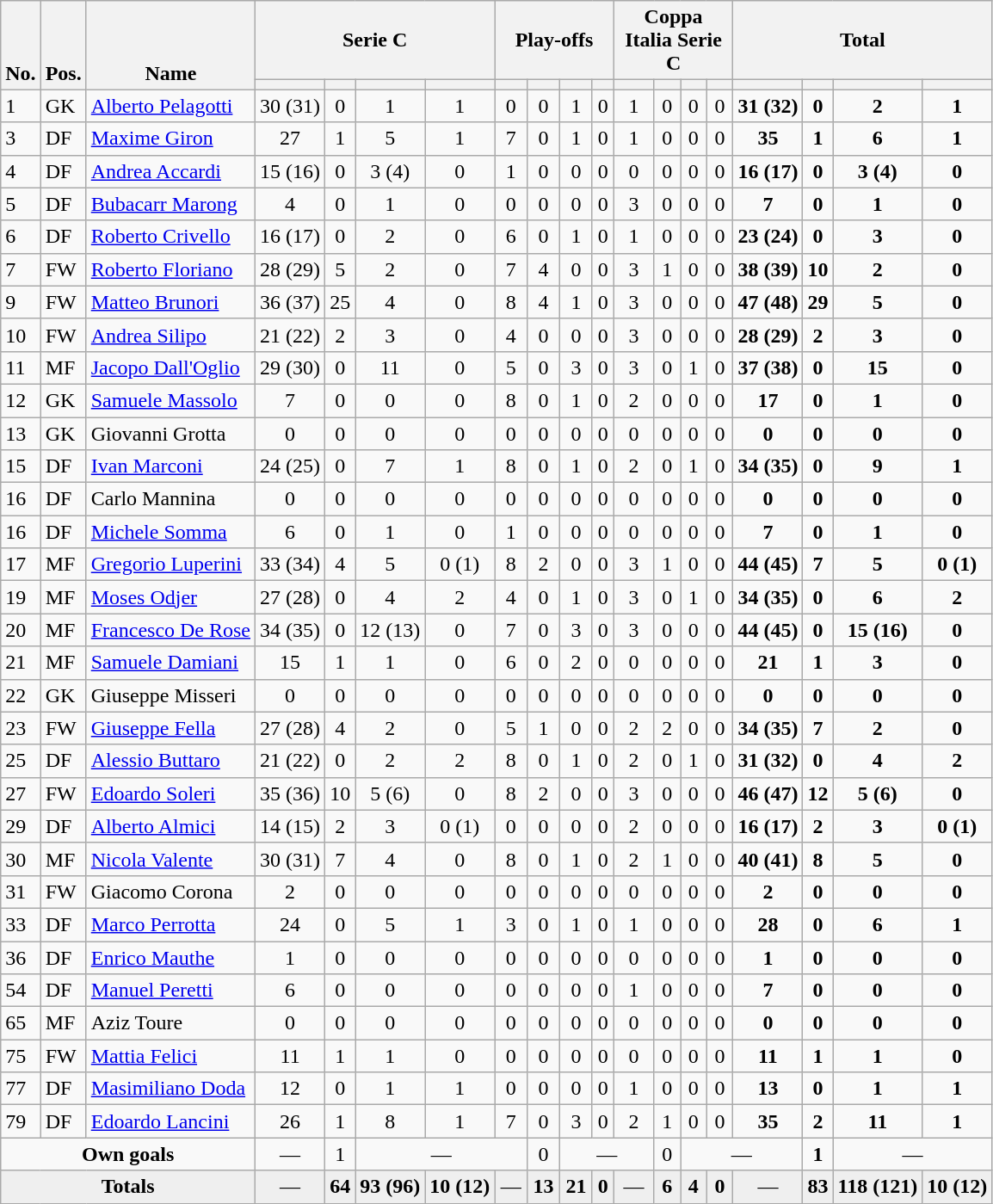<table class="wikitable sortable" style="text-align:center">
<tr>
<th rowspan="2" valign="bottom">No.</th>
<th rowspan="2" valign="bottom">Pos.</th>
<th rowspan="2" valign="bottom">Name</th>
<th colspan="4" width="85">Serie C</th>
<th colspan="4" width="85">Play-offs</th>
<th colspan="4" width="85">Coppa Italia Serie C</th>
<th colspan="4" width="85">Total</th>
</tr>
<tr>
<th></th>
<th></th>
<th></th>
<th></th>
<th></th>
<th></th>
<th></th>
<th></th>
<th></th>
<th></th>
<th></th>
<th></th>
<th></th>
<th></th>
<th></th>
<th></th>
</tr>
<tr>
<td align="left">1</td>
<td align="left">GK</td>
<td align="left"> <a href='#'>Alberto Pelagotti</a></td>
<td>30 (31)</td>
<td>0</td>
<td>1</td>
<td>1</td>
<td>0</td>
<td>0</td>
<td>1</td>
<td>0</td>
<td>1</td>
<td>0</td>
<td>0</td>
<td>0</td>
<td><strong>31 (32)</strong></td>
<td><strong>0</strong></td>
<td><strong>2</strong></td>
<td><strong>1</strong></td>
</tr>
<tr>
<td align="left">3</td>
<td align="left">DF</td>
<td align="left"> <a href='#'>Maxime Giron</a></td>
<td>27</td>
<td>1</td>
<td>5</td>
<td>1</td>
<td>7</td>
<td>0</td>
<td>1</td>
<td>0</td>
<td>1</td>
<td>0</td>
<td>0</td>
<td>0</td>
<td><strong>35</strong></td>
<td><strong>1</strong></td>
<td><strong>6</strong></td>
<td><strong>1</strong></td>
</tr>
<tr>
<td align="left">4</td>
<td align="left">DF</td>
<td align="left"> <a href='#'>Andrea Accardi</a></td>
<td>15 (16)</td>
<td>0</td>
<td>3 (4)</td>
<td>0</td>
<td>1</td>
<td>0</td>
<td>0</td>
<td>0</td>
<td>0</td>
<td>0</td>
<td>0</td>
<td>0</td>
<td><strong>16 (17)</strong></td>
<td><strong>0</strong></td>
<td><strong>3 (4)</strong></td>
<td><strong>0</strong></td>
</tr>
<tr>
<td align="left">5</td>
<td align="left">DF</td>
<td align="left"> <a href='#'>Bubacarr Marong</a></td>
<td>4</td>
<td>0</td>
<td>1</td>
<td>0</td>
<td>0</td>
<td>0</td>
<td>0</td>
<td>0</td>
<td>3</td>
<td>0</td>
<td>0</td>
<td>0</td>
<td><strong>7</strong></td>
<td><strong>0</strong></td>
<td><strong>1</strong></td>
<td><strong>0</strong></td>
</tr>
<tr>
<td align="left">6</td>
<td align="left">DF</td>
<td align="left"> <a href='#'>Roberto Crivello</a></td>
<td>16 (17)</td>
<td>0</td>
<td>2</td>
<td>0</td>
<td>6</td>
<td>0</td>
<td>1</td>
<td>0</td>
<td>1</td>
<td>0</td>
<td>0</td>
<td>0</td>
<td><strong>23 (24)</strong></td>
<td><strong>0</strong></td>
<td><strong>3</strong></td>
<td><strong>0</strong></td>
</tr>
<tr>
<td align="left">7</td>
<td align="left">FW</td>
<td align="left"> <a href='#'>Roberto Floriano</a></td>
<td>28 (29)</td>
<td>5</td>
<td>2</td>
<td>0</td>
<td>7</td>
<td>4</td>
<td>0</td>
<td>0</td>
<td>3</td>
<td>1</td>
<td>0</td>
<td>0</td>
<td><strong>38 (39)</strong></td>
<td><strong>10</strong></td>
<td><strong>2</strong></td>
<td><strong>0</strong></td>
</tr>
<tr>
<td align="left">9</td>
<td align="left">FW</td>
<td align="left"> <a href='#'>Matteo Brunori</a></td>
<td>36 (37)</td>
<td>25</td>
<td>4</td>
<td>0</td>
<td>8</td>
<td>4</td>
<td>1</td>
<td>0</td>
<td>3</td>
<td>0</td>
<td>0</td>
<td>0</td>
<td><strong>47 (48)</strong></td>
<td><strong>29</strong></td>
<td><strong>5</strong></td>
<td><strong>0</strong></td>
</tr>
<tr>
<td align="left">10</td>
<td align="left">FW</td>
<td align="left"> <a href='#'>Andrea Silipo</a></td>
<td>21 (22)</td>
<td>2</td>
<td>3</td>
<td>0</td>
<td>4</td>
<td>0</td>
<td>0</td>
<td>0</td>
<td>3</td>
<td>0</td>
<td>0</td>
<td>0</td>
<td><strong>28 (29)</strong></td>
<td><strong>2</strong></td>
<td><strong>3</strong></td>
<td><strong>0</strong></td>
</tr>
<tr>
<td align="left">11</td>
<td align="left">MF</td>
<td align="left"> <a href='#'>Jacopo Dall'Oglio</a></td>
<td>29 (30)</td>
<td>0</td>
<td>11</td>
<td>0</td>
<td>5</td>
<td>0</td>
<td>3</td>
<td>0</td>
<td>3</td>
<td>0</td>
<td>1</td>
<td>0</td>
<td><strong>37 (38)</strong></td>
<td><strong>0</strong></td>
<td><strong>15</strong></td>
<td><strong>0</strong></td>
</tr>
<tr>
<td align="left">12</td>
<td align="left">GK</td>
<td align="left"> <a href='#'>Samuele Massolo</a></td>
<td>7</td>
<td>0</td>
<td>0</td>
<td>0</td>
<td>8</td>
<td>0</td>
<td>1</td>
<td>0</td>
<td>2</td>
<td>0</td>
<td>0</td>
<td>0</td>
<td><strong>17</strong></td>
<td><strong>0</strong></td>
<td><strong>1</strong></td>
<td><strong>0</strong></td>
</tr>
<tr>
<td align="left">13</td>
<td align="left">GK</td>
<td align="left"> Giovanni Grotta</td>
<td>0</td>
<td>0</td>
<td>0</td>
<td>0</td>
<td>0</td>
<td>0</td>
<td>0</td>
<td>0</td>
<td>0</td>
<td>0</td>
<td>0</td>
<td>0</td>
<td><strong>0</strong></td>
<td><strong>0</strong></td>
<td><strong>0</strong></td>
<td><strong>0</strong></td>
</tr>
<tr>
<td align="left">15</td>
<td align="left">DF</td>
<td align="left"> <a href='#'>Ivan Marconi</a></td>
<td>24 (25)</td>
<td>0</td>
<td>7</td>
<td>1</td>
<td>8</td>
<td>0</td>
<td>1</td>
<td>0</td>
<td>2</td>
<td>0</td>
<td>1</td>
<td>0</td>
<td><strong>34 (35)</strong></td>
<td><strong>0</strong></td>
<td><strong>9</strong></td>
<td><strong>1</strong></td>
</tr>
<tr>
<td align="left">16</td>
<td align="left">DF</td>
<td align="left"> Carlo Mannina</td>
<td>0</td>
<td>0</td>
<td>0</td>
<td>0</td>
<td>0</td>
<td>0</td>
<td>0</td>
<td>0</td>
<td>0</td>
<td>0</td>
<td>0</td>
<td>0</td>
<td><strong>0</strong></td>
<td><strong>0</strong></td>
<td><strong>0</strong></td>
<td><strong>0</strong></td>
</tr>
<tr>
<td align="left">16</td>
<td align="left">DF</td>
<td align="left"> <a href='#'>Michele Somma</a></td>
<td>6</td>
<td>0</td>
<td>1</td>
<td>0</td>
<td>1</td>
<td>0</td>
<td>0</td>
<td>0</td>
<td>0</td>
<td>0</td>
<td>0</td>
<td>0</td>
<td><strong>7</strong></td>
<td><strong>0</strong></td>
<td><strong>1</strong></td>
<td><strong>0</strong></td>
</tr>
<tr>
<td align="left">17</td>
<td align="left">MF</td>
<td align="left"> <a href='#'>Gregorio Luperini</a></td>
<td>33 (34)</td>
<td>4</td>
<td>5</td>
<td>0 (1)</td>
<td>8</td>
<td>2</td>
<td>0</td>
<td>0</td>
<td>3</td>
<td>1</td>
<td>0</td>
<td>0</td>
<td><strong>44 (45)</strong></td>
<td><strong>7</strong></td>
<td><strong>5</strong></td>
<td><strong>0 (1)</strong></td>
</tr>
<tr>
<td align="left">19</td>
<td align="left">MF</td>
<td align="left"> <a href='#'>Moses Odjer</a></td>
<td>27 (28)</td>
<td>0</td>
<td>4</td>
<td>2</td>
<td>4</td>
<td>0</td>
<td>1</td>
<td>0</td>
<td>3</td>
<td>0</td>
<td>1</td>
<td>0</td>
<td><strong>34 (35)</strong></td>
<td><strong>0</strong></td>
<td><strong>6</strong></td>
<td><strong>2</strong></td>
</tr>
<tr>
<td align="left">20</td>
<td align="left">MF</td>
<td align="left"> <a href='#'>Francesco De Rose</a></td>
<td>34 (35)</td>
<td>0</td>
<td>12 (13)</td>
<td>0</td>
<td>7</td>
<td>0</td>
<td>3</td>
<td>0</td>
<td>3</td>
<td>0</td>
<td>0</td>
<td>0</td>
<td><strong>44 (45)</strong></td>
<td><strong>0</strong></td>
<td><strong>15 (16)</strong></td>
<td><strong>0</strong></td>
</tr>
<tr>
<td align="left">21</td>
<td align="left">MF</td>
<td align="left"> <a href='#'>Samuele Damiani</a></td>
<td>15</td>
<td>1</td>
<td>1</td>
<td>0</td>
<td>6</td>
<td>0</td>
<td>2</td>
<td>0</td>
<td>0</td>
<td>0</td>
<td>0</td>
<td>0</td>
<td><strong>21</strong></td>
<td><strong>1</strong></td>
<td><strong>3</strong></td>
<td><strong>0</strong></td>
</tr>
<tr>
<td align="left">22</td>
<td align="left">GK</td>
<td align="left"> Giuseppe Misseri</td>
<td>0</td>
<td>0</td>
<td>0</td>
<td>0</td>
<td>0</td>
<td>0</td>
<td>0</td>
<td>0</td>
<td>0</td>
<td>0</td>
<td>0</td>
<td>0</td>
<td><strong>0</strong></td>
<td><strong>0</strong></td>
<td><strong>0</strong></td>
<td><strong>0</strong></td>
</tr>
<tr>
<td align="left">23</td>
<td align="left">FW</td>
<td align="left"> <a href='#'>Giuseppe Fella</a></td>
<td>27 (28)</td>
<td>4</td>
<td>2</td>
<td>0</td>
<td>5</td>
<td>1</td>
<td>0</td>
<td>0</td>
<td>2</td>
<td>2</td>
<td>0</td>
<td>0</td>
<td><strong>34 (35)</strong></td>
<td><strong>7</strong></td>
<td><strong>2</strong></td>
<td><strong>0</strong></td>
</tr>
<tr>
<td align="left">25</td>
<td align="left">DF</td>
<td align="left"> <a href='#'>Alessio Buttaro</a></td>
<td>21 (22)</td>
<td>0</td>
<td>2</td>
<td>2</td>
<td>8</td>
<td>0</td>
<td>1</td>
<td>0</td>
<td>2</td>
<td>0</td>
<td>1</td>
<td>0</td>
<td><strong>31 (32)</strong></td>
<td><strong>0</strong></td>
<td><strong>4</strong></td>
<td><strong>2</strong></td>
</tr>
<tr>
<td align="left">27</td>
<td align="left">FW</td>
<td align="left"> <a href='#'>Edoardo Soleri</a></td>
<td>35 (36)</td>
<td>10</td>
<td>5 (6)</td>
<td>0</td>
<td>8</td>
<td>2</td>
<td>0</td>
<td>0</td>
<td>3</td>
<td>0</td>
<td>0</td>
<td>0</td>
<td><strong>46 (47)</strong></td>
<td><strong>12</strong></td>
<td><strong>5 (6)</strong></td>
<td><strong>0</strong></td>
</tr>
<tr>
<td align="left">29</td>
<td align="left">DF</td>
<td align="left"> <a href='#'>Alberto Almici</a></td>
<td>14 (15)</td>
<td>2</td>
<td>3</td>
<td>0 (1)</td>
<td>0</td>
<td>0</td>
<td>0</td>
<td>0</td>
<td>2</td>
<td>0</td>
<td>0</td>
<td>0</td>
<td><strong>16 (17)</strong></td>
<td><strong>2</strong></td>
<td><strong>3</strong></td>
<td><strong>0 (1)</strong></td>
</tr>
<tr>
<td align="left">30</td>
<td align="left">MF</td>
<td align="left"> <a href='#'>Nicola Valente</a></td>
<td>30 (31)</td>
<td>7</td>
<td>4</td>
<td>0</td>
<td>8</td>
<td>0</td>
<td>1</td>
<td>0</td>
<td>2</td>
<td>1</td>
<td>0</td>
<td>0</td>
<td><strong>40 (41)</strong></td>
<td><strong>8</strong></td>
<td><strong>5</strong></td>
<td><strong>0</strong></td>
</tr>
<tr>
<td align="left">31</td>
<td align="left">FW</td>
<td align="left"> Giacomo Corona</td>
<td>2</td>
<td>0</td>
<td>0</td>
<td>0</td>
<td>0</td>
<td>0</td>
<td>0</td>
<td>0</td>
<td>0</td>
<td>0</td>
<td>0</td>
<td>0</td>
<td><strong>2</strong></td>
<td><strong>0</strong></td>
<td><strong>0</strong></td>
<td><strong>0</strong></td>
</tr>
<tr>
<td align="left">33</td>
<td align="left">DF</td>
<td align="left"> <a href='#'>Marco Perrotta</a></td>
<td>24</td>
<td>0</td>
<td>5</td>
<td>1</td>
<td>3</td>
<td>0</td>
<td>1</td>
<td>0</td>
<td>1</td>
<td>0</td>
<td>0</td>
<td>0</td>
<td><strong>28</strong></td>
<td><strong>0</strong></td>
<td><strong>6</strong></td>
<td><strong>1</strong></td>
</tr>
<tr>
<td align="left">36</td>
<td align="left">DF</td>
<td align="left"> <a href='#'>Enrico Mauthe</a></td>
<td>1</td>
<td>0</td>
<td>0</td>
<td>0</td>
<td>0</td>
<td>0</td>
<td>0</td>
<td>0</td>
<td>0</td>
<td>0</td>
<td>0</td>
<td>0</td>
<td><strong>1</strong></td>
<td><strong>0</strong></td>
<td><strong>0</strong></td>
<td><strong>0</strong></td>
</tr>
<tr>
<td align="left">54</td>
<td align="left">DF</td>
<td align="left"> <a href='#'>Manuel Peretti</a></td>
<td>6</td>
<td>0</td>
<td>0</td>
<td>0</td>
<td>0</td>
<td>0</td>
<td>0</td>
<td>0</td>
<td>1</td>
<td>0</td>
<td>0</td>
<td>0</td>
<td><strong>7</strong></td>
<td><strong>0</strong></td>
<td><strong>0</strong></td>
<td><strong>0</strong></td>
</tr>
<tr>
<td align="left">65</td>
<td align="left">MF</td>
<td align="left"> Aziz Toure</td>
<td>0</td>
<td>0</td>
<td>0</td>
<td>0</td>
<td>0</td>
<td>0</td>
<td>0</td>
<td>0</td>
<td>0</td>
<td>0</td>
<td>0</td>
<td>0</td>
<td><strong>0</strong></td>
<td><strong>0</strong></td>
<td><strong>0</strong></td>
<td><strong>0</strong></td>
</tr>
<tr>
<td align="left">75</td>
<td align="left">FW</td>
<td align="left"> <a href='#'>Mattia Felici</a></td>
<td>11</td>
<td>1</td>
<td>1</td>
<td>0</td>
<td>0</td>
<td>0</td>
<td>0</td>
<td>0</td>
<td>0</td>
<td>0</td>
<td>0</td>
<td>0</td>
<td><strong>11</strong></td>
<td><strong>1</strong></td>
<td><strong>1</strong></td>
<td><strong>0</strong></td>
</tr>
<tr>
<td align="left">77</td>
<td align="left">DF</td>
<td align="left"> <a href='#'>Masimiliano Doda</a></td>
<td>12</td>
<td>0</td>
<td>1</td>
<td>1</td>
<td>0</td>
<td>0</td>
<td>0</td>
<td>0</td>
<td>1</td>
<td>0</td>
<td>0</td>
<td>0</td>
<td><strong>13</strong></td>
<td><strong>0</strong></td>
<td><strong>1</strong></td>
<td><strong>1</strong></td>
</tr>
<tr>
<td align="left">79</td>
<td align="left">DF</td>
<td align="left"> <a href='#'>Edoardo Lancini</a></td>
<td>26</td>
<td>1</td>
<td>8</td>
<td>1</td>
<td>7</td>
<td>0</td>
<td>3</td>
<td>0</td>
<td>2</td>
<td>1</td>
<td>0</td>
<td>0</td>
<td><strong>35</strong></td>
<td><strong>2</strong></td>
<td><strong>11</strong></td>
<td><strong>1</strong></td>
</tr>
<tr>
<td colspan="3"><strong>Own goals</strong></td>
<td>—</td>
<td>1</td>
<td colspan="3">—</td>
<td>0</td>
<td colspan="3">—</td>
<td>0</td>
<td colspan="3">—</td>
<td><strong>1</strong></td>
<td colspan="2">—</td>
</tr>
<tr bgcolor="#EFEFEF">
<td colspan="3"><strong>Totals</strong></td>
<td>—</td>
<td><strong>64</strong></td>
<td><strong>93 (96)</strong></td>
<td><strong>10 (12)</strong></td>
<td>—</td>
<td><strong>13</strong></td>
<td><strong>21</strong></td>
<td><strong>0</strong></td>
<td>—</td>
<td><strong>6</strong></td>
<td><strong>4</strong></td>
<td><strong>0</strong></td>
<td>—</td>
<td><strong>83</strong></td>
<td><strong>118 (121)</strong></td>
<td><strong> 10 (12)</strong></td>
</tr>
</table>
